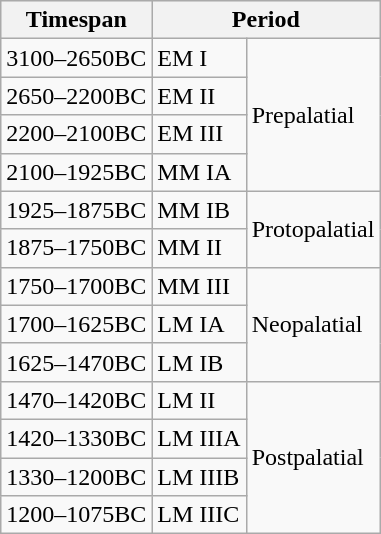<table class="wikitable floatright border: gray solid 1px; text-align: center; background: white;">
<tr style="background: #ececec;">
<th>Timespan</th>
<th colspan=2>Period</th>
</tr>
<tr>
<td>3100–2650BC</td>
<td>EM I</td>
<td rowspan="4">Prepalatial</td>
</tr>
<tr>
<td>2650–2200BC</td>
<td>EM II</td>
</tr>
<tr>
<td>2200–2100BC</td>
<td>EM III</td>
</tr>
<tr>
<td>2100–1925BC</td>
<td>MM IA</td>
</tr>
<tr>
<td>1925–1875BC</td>
<td>MM IB</td>
<td rowspan="2">Protopalatial</td>
</tr>
<tr>
<td>1875–1750BC</td>
<td>MM II</td>
</tr>
<tr>
<td>1750–1700BC</td>
<td>MM III</td>
<td rowspan="3">Neopalatial</td>
</tr>
<tr>
<td>1700–1625BC</td>
<td>LM IA</td>
</tr>
<tr>
<td>1625–1470BC</td>
<td>LM IB</td>
</tr>
<tr>
<td>1470–1420BC</td>
<td>LM II</td>
<td rowspan="4">Postpalatial</td>
</tr>
<tr>
<td>1420–1330BC</td>
<td>LM IIIA</td>
</tr>
<tr>
<td>1330–1200BC</td>
<td>LM IIIB</td>
</tr>
<tr>
<td>1200–1075BC</td>
<td>LM IIIC</td>
</tr>
</table>
